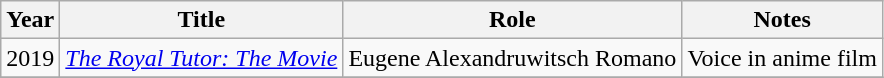<table class="wikitable sortable">
<tr>
<th>Year</th>
<th>Title</th>
<th>Role</th>
<th class="unsortable">Notes</th>
</tr>
<tr>
<td>2019</td>
<td><em><a href='#'>The Royal Tutor: The Movie</a></em></td>
<td>Eugene Alexandruwitsch Romano</td>
<td>Voice in anime film</td>
</tr>
<tr>
</tr>
</table>
